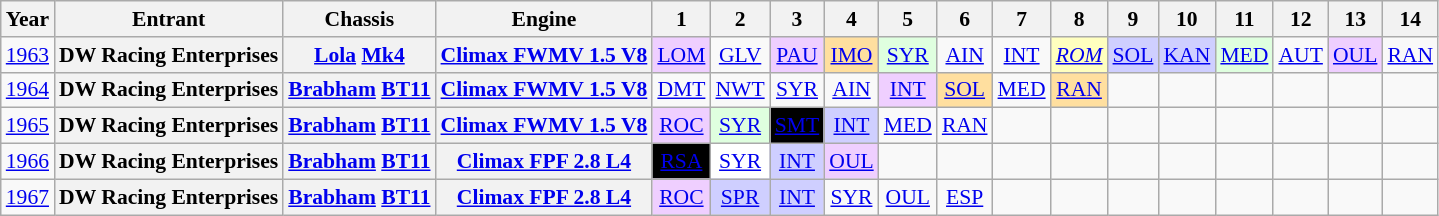<table class="wikitable" style="text-align:center; font-size:90%">
<tr>
<th>Year</th>
<th>Entrant</th>
<th>Chassis</th>
<th>Engine</th>
<th>1</th>
<th>2</th>
<th>3</th>
<th>4</th>
<th>5</th>
<th>6</th>
<th>7</th>
<th>8</th>
<th>9</th>
<th>10</th>
<th>11</th>
<th>12</th>
<th>13</th>
<th>14</th>
</tr>
<tr>
<td><a href='#'>1963</a></td>
<th>DW Racing Enterprises</th>
<th><a href='#'>Lola</a> <a href='#'>Mk4</a></th>
<th><a href='#'>Climax FWMV 1.5 V8</a></th>
<td style="background:#EFCFFF;"><a href='#'>LOM</a><br></td>
<td><a href='#'>GLV</a></td>
<td style="background:#EFCFFF;"><a href='#'>PAU</a><br></td>
<td style="background:#FFDF9F;"><a href='#'>IMO</a><br></td>
<td style="background:#DFFFDF;"><a href='#'>SYR</a><br></td>
<td><a href='#'>AIN</a></td>
<td><a href='#'>INT</a></td>
<td style="background:#FFFFBF;"><em><a href='#'>ROM</a></em><br></td>
<td style="background:#CFCFFF;"><a href='#'>SOL</a><br></td>
<td style="background:#CFCFFF;"><a href='#'>KAN</a><br></td>
<td style="background:#DFFFDF;"><a href='#'>MED</a><br></td>
<td><a href='#'>AUT</a></td>
<td style="background:#EFCFFF;"><a href='#'>OUL</a><br></td>
<td><a href='#'>RAN</a></td>
</tr>
<tr>
<td><a href='#'>1964</a></td>
<th>DW Racing Enterprises</th>
<th><a href='#'>Brabham</a> <a href='#'>BT11</a></th>
<th><a href='#'>Climax FWMV 1.5 V8</a></th>
<td><a href='#'>DMT</a></td>
<td><a href='#'>NWT</a></td>
<td><a href='#'>SYR</a></td>
<td><a href='#'>AIN</a></td>
<td style="background:#EFCFFF;"><a href='#'>INT</a><br></td>
<td style="background:#FFDF9F;"><a href='#'>SOL</a><br></td>
<td><a href='#'>MED</a></td>
<td style="background:#FFDF9F;"><a href='#'>RAN</a><br></td>
<td></td>
<td></td>
<td></td>
<td></td>
<td></td>
<td></td>
</tr>
<tr>
<td><a href='#'>1965</a></td>
<th>DW Racing Enterprises</th>
<th><a href='#'>Brabham</a> <a href='#'>BT11</a></th>
<th><a href='#'>Climax FWMV 1.5 V8</a></th>
<td style="background:#EFCFFF;"><a href='#'>ROC</a><br></td>
<td style="background:#DFFFDF;"><a href='#'>SYR</a><br></td>
<td style="background:#000000; color:#ffffff"><a href='#'><span>SMT</span></a><br></td>
<td style="background:#CFCFFF;"><a href='#'>INT</a><br></td>
<td><a href='#'>MED</a></td>
<td><a href='#'>RAN</a></td>
<td></td>
<td></td>
<td></td>
<td></td>
<td></td>
<td></td>
<td></td>
<td></td>
</tr>
<tr>
<td><a href='#'>1966</a></td>
<th>DW Racing Enterprises</th>
<th><a href='#'>Brabham</a> <a href='#'>BT11</a></th>
<th><a href='#'>Climax FPF 2.8 L4</a></th>
<td style="background:#000000; color:#ffffff"><a href='#'><span>RSA</span></a><br></td>
<td style="background:#FFFFFF;"><a href='#'>SYR</a><br></td>
<td style="background:#CFCFFF;"><a href='#'>INT</a><br></td>
<td style="background:#EFCFFF;"><a href='#'>OUL</a><br></td>
<td></td>
<td></td>
<td></td>
<td></td>
<td></td>
<td></td>
<td></td>
<td></td>
<td></td>
<td></td>
</tr>
<tr>
<td><a href='#'>1967</a></td>
<th>DW Racing Enterprises</th>
<th><a href='#'>Brabham</a> <a href='#'>BT11</a></th>
<th><a href='#'>Climax FPF 2.8 L4</a></th>
<td style="background:#EFCFFF;"><a href='#'>ROC</a><br></td>
<td style="background:#CFCFFF;"><a href='#'>SPR</a><br></td>
<td style="background:#CFCFFF;"><a href='#'>INT</a><br></td>
<td><a href='#'>SYR</a></td>
<td><a href='#'>OUL</a></td>
<td><a href='#'>ESP</a></td>
<td></td>
<td></td>
<td></td>
<td></td>
<td></td>
<td></td>
<td></td>
<td></td>
</tr>
</table>
